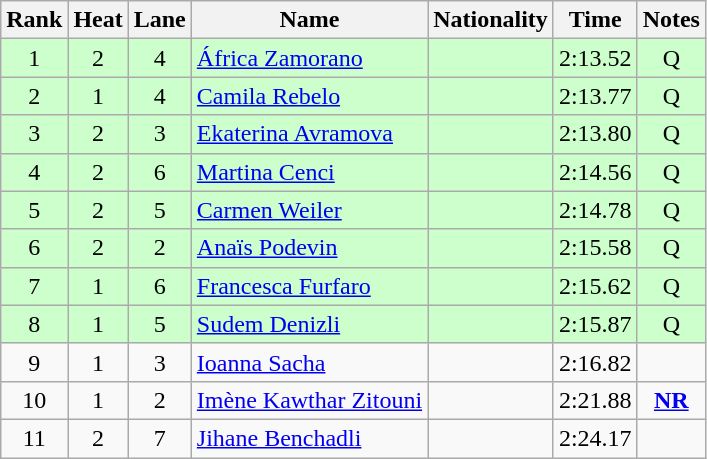<table class="wikitable sortable" style="text-align:center">
<tr>
<th>Rank</th>
<th>Heat</th>
<th>Lane</th>
<th>Name</th>
<th>Nationality</th>
<th>Time</th>
<th>Notes</th>
</tr>
<tr bgcolor=ccffcc>
<td>1</td>
<td>2</td>
<td>4</td>
<td align=left><a href='#'>África Zamorano</a></td>
<td align=left></td>
<td>2:13.52</td>
<td>Q</td>
</tr>
<tr bgcolor=ccffcc>
<td>2</td>
<td>1</td>
<td>4</td>
<td align=left><a href='#'>Camila Rebelo</a></td>
<td align=left></td>
<td>2:13.77</td>
<td>Q</td>
</tr>
<tr bgcolor=ccffcc>
<td>3</td>
<td>2</td>
<td>3</td>
<td align=left><a href='#'>Ekaterina Avramova</a></td>
<td align=left></td>
<td>2:13.80</td>
<td>Q</td>
</tr>
<tr bgcolor=ccffcc>
<td>4</td>
<td>2</td>
<td>6</td>
<td align=left><a href='#'>Martina Cenci</a></td>
<td align=left></td>
<td>2:14.56</td>
<td>Q</td>
</tr>
<tr bgcolor=ccffcc>
<td>5</td>
<td>2</td>
<td>5</td>
<td align=left><a href='#'>Carmen Weiler</a></td>
<td align=left></td>
<td>2:14.78</td>
<td>Q</td>
</tr>
<tr bgcolor=ccffcc>
<td>6</td>
<td>2</td>
<td>2</td>
<td align=left><a href='#'>Anaïs Podevin</a></td>
<td align=left></td>
<td>2:15.58</td>
<td>Q</td>
</tr>
<tr bgcolor=ccffcc>
<td>7</td>
<td>1</td>
<td>6</td>
<td align=left><a href='#'>Francesca Furfaro</a></td>
<td align=left></td>
<td>2:15.62</td>
<td>Q</td>
</tr>
<tr bgcolor=ccffcc>
<td>8</td>
<td>1</td>
<td>5</td>
<td align=left><a href='#'>Sudem Denizli</a></td>
<td align=left></td>
<td>2:15.87</td>
<td>Q</td>
</tr>
<tr>
<td>9</td>
<td>1</td>
<td>3</td>
<td align=left><a href='#'>Ioanna Sacha</a></td>
<td align=left></td>
<td>2:16.82</td>
<td></td>
</tr>
<tr>
<td>10</td>
<td>1</td>
<td>2</td>
<td align=left><a href='#'>Imène Kawthar Zitouni</a></td>
<td align=left></td>
<td>2:21.88</td>
<td><strong><a href='#'>NR</a></strong></td>
</tr>
<tr>
<td>11</td>
<td>2</td>
<td>7</td>
<td align=left><a href='#'>Jihane Benchadli</a></td>
<td align=left></td>
<td>2:24.17</td>
<td></td>
</tr>
</table>
